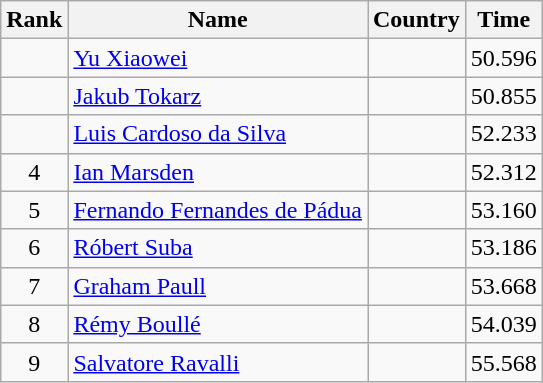<table class="wikitable" style="text-align:center">
<tr>
<th>Rank</th>
<th>Name</th>
<th>Country</th>
<th>Time</th>
</tr>
<tr>
<td></td>
<td align="left"><a href='#'>Yu Xiaowei</a></td>
<td align="left"></td>
<td>50.596</td>
</tr>
<tr>
<td></td>
<td align="left"><a href='#'>Jakub Tokarz</a></td>
<td align="left"></td>
<td>50.855</td>
</tr>
<tr>
<td></td>
<td align="left"><a href='#'>Luis Cardoso da Silva</a></td>
<td align="left"></td>
<td>52.233</td>
</tr>
<tr>
<td>4</td>
<td align="left"><a href='#'>Ian Marsden</a></td>
<td align="left"></td>
<td>52.312</td>
</tr>
<tr>
<td>5</td>
<td align="left"><a href='#'>Fernando Fernandes de Pádua</a></td>
<td align="left"></td>
<td>53.160</td>
</tr>
<tr>
<td>6</td>
<td align="left"><a href='#'>Róbert Suba</a></td>
<td align="left"></td>
<td>53.186</td>
</tr>
<tr>
<td>7</td>
<td align="left"><a href='#'>Graham Paull</a></td>
<td align="left"></td>
<td>53.668</td>
</tr>
<tr>
<td>8</td>
<td align="left"><a href='#'>Rémy Boullé</a></td>
<td align="left"></td>
<td>54.039</td>
</tr>
<tr>
<td>9</td>
<td align="left"><a href='#'>Salvatore Ravalli</a></td>
<td align="left"></td>
<td>55.568</td>
</tr>
</table>
